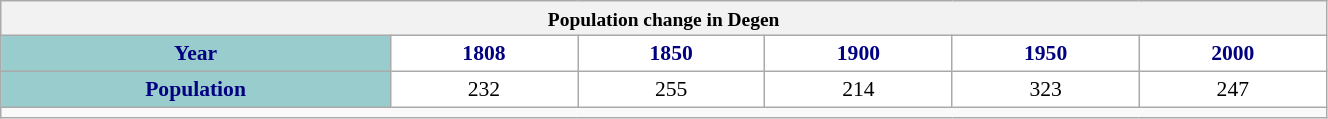<table class="wikitable" style="font-size:90%; width:70%; border:0; text-align:center; line-height:120%;">
<tr>
<th colspan="20" style="text-align:center;font-size:90%;">Population change in Degen</th>
</tr>
<tr>
<th style="background:#9cc; color:navy; height:17px;">Year</th>
<th style="background:#fff; color:navy;">1808</th>
<th style="background:#fff; color:navy;">1850</th>
<th style="background:#fff; color:navy;">1900</th>
<th style="background:#fff; color:navy;">1950</th>
<th style="background:#fff; color:navy;">2000</th>
</tr>
<tr style="text-align:center;">
<th style="background:#9cc; color:navy; height:17px;">Population</th>
<td style="background:#fff; color:black;">232</td>
<td style="background:#fff; color:black;">255</td>
<td style="background:#fff; color:black;">214</td>
<td style="background:#fff; color:black;">323</td>
<td style="background:#fff; color:black;">247</td>
</tr>
<tr>
<td colspan="20" style="text-align:center;font-size:90%;"></td>
</tr>
</table>
